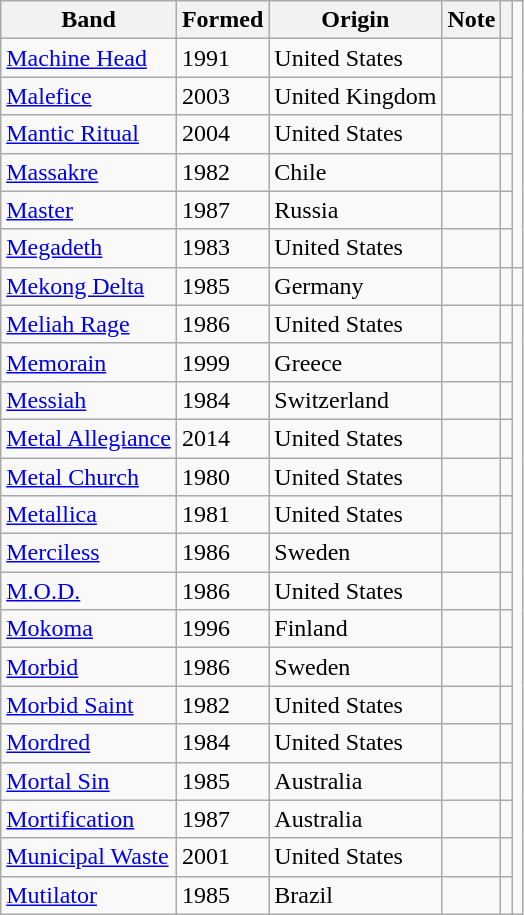<table class="wikitable sortable">
<tr>
<th>Band</th>
<th>Formed</th>
<th>Origin</th>
<th class=unsortable>Note</th>
<th></th>
</tr>
<tr>
<td><a href='#'>Machine Head</a></td>
<td>1991</td>
<td>United States</td>
<td></td>
<td></td>
</tr>
<tr>
<td><a href='#'>Malefice</a></td>
<td>2003</td>
<td>United Kingdom</td>
<td></td>
<td></td>
</tr>
<tr>
<td><a href='#'>Mantic Ritual</a></td>
<td>2004</td>
<td>United States</td>
<td></td>
<td></td>
</tr>
<tr>
<td><a href='#'>Massakre</a></td>
<td>1982</td>
<td>Chile</td>
<td></td>
<td></td>
</tr>
<tr>
<td><a href='#'>Master</a></td>
<td>1987</td>
<td>Russia</td>
<td></td>
<td></td>
</tr>
<tr>
<td><a href='#'>Megadeth</a></td>
<td>1983</td>
<td>United States</td>
<td></td>
<td></td>
</tr>
<tr>
<td><a href='#'>Mekong Delta</a></td>
<td>1985</td>
<td>Germany</td>
<td></td>
<td></td>
<td></td>
</tr>
<tr>
<td><a href='#'>Meliah Rage</a></td>
<td>1986</td>
<td>United States</td>
<td></td>
<td></td>
</tr>
<tr>
<td><a href='#'>Memorain</a></td>
<td>1999</td>
<td>Greece</td>
<td></td>
<td></td>
</tr>
<tr>
<td><a href='#'>Messiah</a></td>
<td>1984</td>
<td>Switzerland</td>
<td></td>
<td></td>
</tr>
<tr>
<td><a href='#'>Metal Allegiance</a></td>
<td>2014</td>
<td>United States</td>
<td></td>
<td></td>
</tr>
<tr>
<td><a href='#'>Metal Church</a></td>
<td>1980</td>
<td>United States</td>
<td></td>
<td></td>
</tr>
<tr>
<td><a href='#'>Metallica</a></td>
<td>1981</td>
<td>United States</td>
<td></td>
<td></td>
</tr>
<tr>
<td><a href='#'>Merciless</a></td>
<td>1986</td>
<td>Sweden</td>
<td></td>
<td></td>
</tr>
<tr>
<td><a href='#'>M.O.D.</a></td>
<td>1986</td>
<td>United States</td>
<td></td>
<td></td>
</tr>
<tr>
<td><a href='#'>Mokoma</a></td>
<td>1996</td>
<td>Finland</td>
<td></td>
<td></td>
</tr>
<tr>
<td><a href='#'>Morbid</a></td>
<td>1986</td>
<td>Sweden</td>
<td></td>
<td></td>
</tr>
<tr>
<td><a href='#'>Morbid Saint</a></td>
<td>1982</td>
<td>United States</td>
<td></td>
<td></td>
</tr>
<tr>
<td><a href='#'>Mordred</a></td>
<td>1984</td>
<td>United States</td>
<td></td>
<td></td>
</tr>
<tr>
<td><a href='#'>Mortal Sin</a></td>
<td>1985</td>
<td>Australia</td>
<td></td>
<td></td>
</tr>
<tr>
<td><a href='#'>Mortification</a></td>
<td>1987</td>
<td>Australia</td>
<td></td>
<td></td>
</tr>
<tr>
<td><a href='#'>Municipal Waste</a></td>
<td>2001</td>
<td>United States</td>
<td></td>
<td></td>
</tr>
<tr>
<td><a href='#'>Mutilator</a></td>
<td>1985</td>
<td>Brazil</td>
<td></td>
<td></td>
</tr>
</table>
